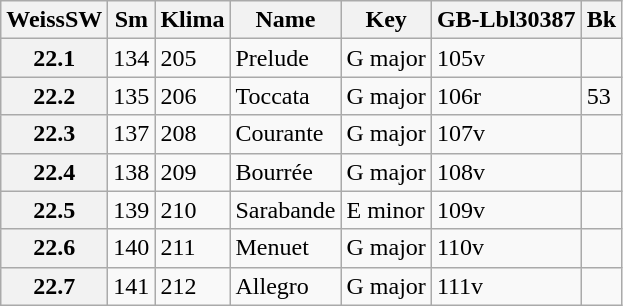<table border="1" class="wikitable sortable">
<tr>
<th data-sort-type="number">WeissSW</th>
<th>Sm</th>
<th>Klima</th>
<th class="unsortable">Name</th>
<th class="unsortable">Key</th>
<th>GB-Lbl30387</th>
<th>Bk</th>
</tr>
<tr>
<th data-sort-value="1">22.1</th>
<td>134</td>
<td>205</td>
<td>Prelude</td>
<td>G major</td>
<td>105v</td>
<td></td>
</tr>
<tr>
<th data-sort-value="2">22.2</th>
<td>135</td>
<td>206</td>
<td>Toccata</td>
<td>G major</td>
<td>106r</td>
<td>53</td>
</tr>
<tr>
<th data-sort-value="3">22.3</th>
<td>137</td>
<td>208</td>
<td>Courante</td>
<td>G major</td>
<td>107v</td>
<td></td>
</tr>
<tr>
<th data-sort-value="4">22.4</th>
<td>138</td>
<td>209</td>
<td>Bourrée</td>
<td>G major</td>
<td>108v</td>
<td></td>
</tr>
<tr>
<th data-sort-value="5">22.5</th>
<td>139</td>
<td>210</td>
<td>Sarabande</td>
<td>E minor</td>
<td>109v</td>
<td></td>
</tr>
<tr>
<th data-sort-value="6">22.6</th>
<td>140</td>
<td>211</td>
<td>Menuet</td>
<td>G major</td>
<td>110v</td>
<td></td>
</tr>
<tr>
<th data-sort-value="7">22.7</th>
<td>141</td>
<td>212</td>
<td>Allegro</td>
<td>G major</td>
<td>111v</td>
<td></td>
</tr>
</table>
